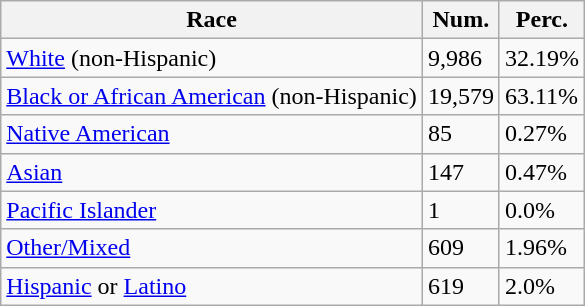<table class="wikitable">
<tr>
<th>Race</th>
<th>Num.</th>
<th>Perc.</th>
</tr>
<tr>
<td><a href='#'>White</a> (non-Hispanic)</td>
<td>9,986</td>
<td>32.19%</td>
</tr>
<tr>
<td><a href='#'>Black or African American</a> (non-Hispanic)</td>
<td>19,579</td>
<td>63.11%</td>
</tr>
<tr>
<td><a href='#'>Native American</a></td>
<td>85</td>
<td>0.27%</td>
</tr>
<tr>
<td><a href='#'>Asian</a></td>
<td>147</td>
<td>0.47%</td>
</tr>
<tr>
<td><a href='#'>Pacific Islander</a></td>
<td>1</td>
<td>0.0%</td>
</tr>
<tr>
<td><a href='#'>Other/Mixed</a></td>
<td>609</td>
<td>1.96%</td>
</tr>
<tr>
<td><a href='#'>Hispanic</a> or <a href='#'>Latino</a></td>
<td>619</td>
<td>2.0%</td>
</tr>
</table>
